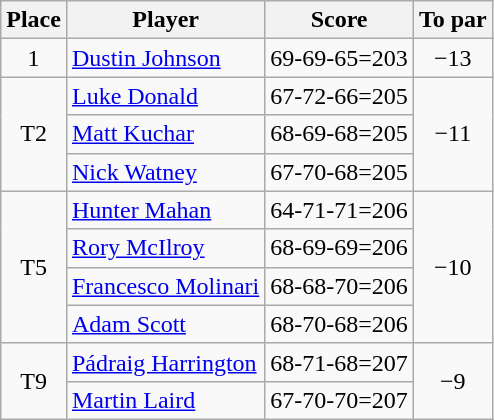<table class="wikitable">
<tr>
<th>Place</th>
<th>Player</th>
<th>Score</th>
<th>To par</th>
</tr>
<tr>
<td align=center>1</td>
<td> <a href='#'>Dustin Johnson</a></td>
<td align=center>69-69-65=203</td>
<td align=center>−13</td>
</tr>
<tr>
<td rowspan="3" align=center>T2</td>
<td> <a href='#'>Luke Donald</a></td>
<td align=center>67-72-66=205</td>
<td rowspan="3" align=center>−11</td>
</tr>
<tr>
<td> <a href='#'>Matt Kuchar</a></td>
<td align=center>68-69-68=205</td>
</tr>
<tr>
<td> <a href='#'>Nick Watney</a></td>
<td align=center>67-70-68=205</td>
</tr>
<tr>
<td rowspan="4" align=center>T5</td>
<td> <a href='#'>Hunter Mahan</a></td>
<td align=center>64-71-71=206</td>
<td rowspan="4" align=center>−10</td>
</tr>
<tr>
<td> <a href='#'>Rory McIlroy</a></td>
<td align=center>68-69-69=206</td>
</tr>
<tr>
<td> <a href='#'>Francesco Molinari</a></td>
<td align=center>68-68-70=206</td>
</tr>
<tr>
<td> <a href='#'>Adam Scott</a></td>
<td align=center>68-70-68=206</td>
</tr>
<tr>
<td rowspan="2" align=center>T9</td>
<td> <a href='#'>Pádraig Harrington</a></td>
<td align=center>68-71-68=207</td>
<td rowspan="2" align=center>−9</td>
</tr>
<tr>
<td> <a href='#'>Martin Laird</a></td>
<td align=center>67-70-70=207</td>
</tr>
</table>
